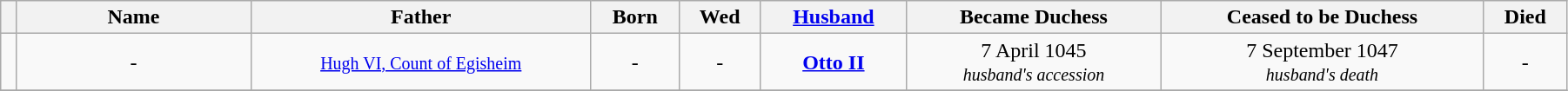<table width=95% class="wikitable" style="text-align:center">
<tr>
<th></th>
<th width="15%">Name</th>
<th>Father</th>
<th>Born</th>
<th>Wed</th>
<th><a href='#'>Husband</a></th>
<th>Became Duchess</th>
<th>Ceased to be Duchess</th>
<th>Died</th>
</tr>
<tr>
<td></td>
<td>-</td>
<td><small><a href='#'>Hugh VI, Count of Egisheim</a></small></td>
<td>-</td>
<td>-</td>
<td><strong><a href='#'>Otto II</a></strong></td>
<td align="center">7 April 1045<br><small><em>husband's accession</em></small></td>
<td>7 September 1047<br><small><em>husband's death</em></small></td>
<td>-</td>
</tr>
<tr>
</tr>
</table>
